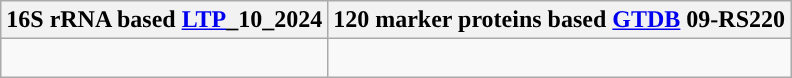<table class="wikitable">
<tr>
<th colspan=1>16S rRNA based <a href='#'>LTP</a>_10_2024</th>
<th colspan=1>120 marker proteins based <a href='#'>GTDB</a> 09-RS220</th>
</tr>
<tr>
<td style="vertical-align:top"><br></td>
<td><br></td>
</tr>
</table>
